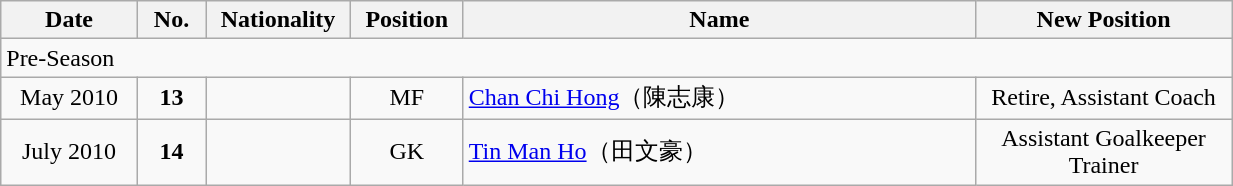<table class="wikitable" width=65%>
<tr>
<th width="8%" style="text-align" center">Date</th>
<th width="4%" style="text-align" center">No.</th>
<th width="4%" style="text-align" center">Nationality</th>
<th width="4%" style="text-align" center">Position</th>
<th width="30%" style="text-align" center">Name</th>
<th width="15%" style="text-align" center">New Position</th>
</tr>
<tr>
<td colspan=6>Pre-Season</td>
</tr>
<tr>
<td style="text-align: center">May 2010</td>
<td style="text-align: center"><strong>13</strong></td>
<td style="text-align: center"></td>
<td style="text-align: center">MF</td>
<td><a href='#'>Chan Chi Hong</a>（陳志康）</td>
<td style="text-align: center">Retire, Assistant Coach</td>
</tr>
<tr>
<td style="text-align: center">July 2010</td>
<td style="text-align: center"><strong>14</strong></td>
<td style="text-align: center"></td>
<td style="text-align: center">GK</td>
<td><a href='#'>Tin Man Ho</a>（田文豪）</td>
<td style="text-align: center">Assistant Goalkeeper Trainer</td>
</tr>
</table>
